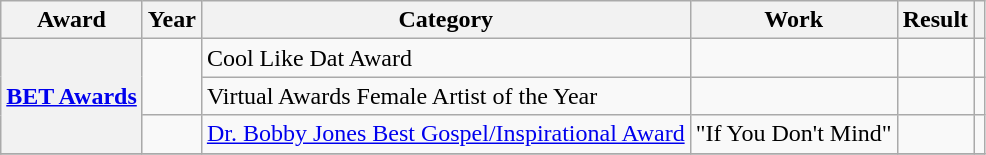<table class="wikitable sortable plainrowheaders">
<tr>
<th scope="col">Award</th>
<th scope="col">Year</th>
<th scope="col">Category</th>
<th scope="col">Work</th>
<th scope="col">Result</th>
<th scope="col" class="unsortable"></th>
</tr>
<tr>
<th scope="row" rowspan="3"><a href='#'>BET Awards</a></th>
<td rowspan="2"></td>
<td>Cool Like Dat Award</td>
<td></td>
<td></td>
<td></td>
</tr>
<tr>
<td>Virtual Awards Female Artist of the Year</td>
<td></td>
<td></td>
<td></td>
</tr>
<tr>
<td></td>
<td><a href='#'>Dr. Bobby Jones Best Gospel/Inspirational Award</a></td>
<td>"If You Don't Mind"</td>
<td></td>
<td></td>
</tr>
<tr>
</tr>
</table>
